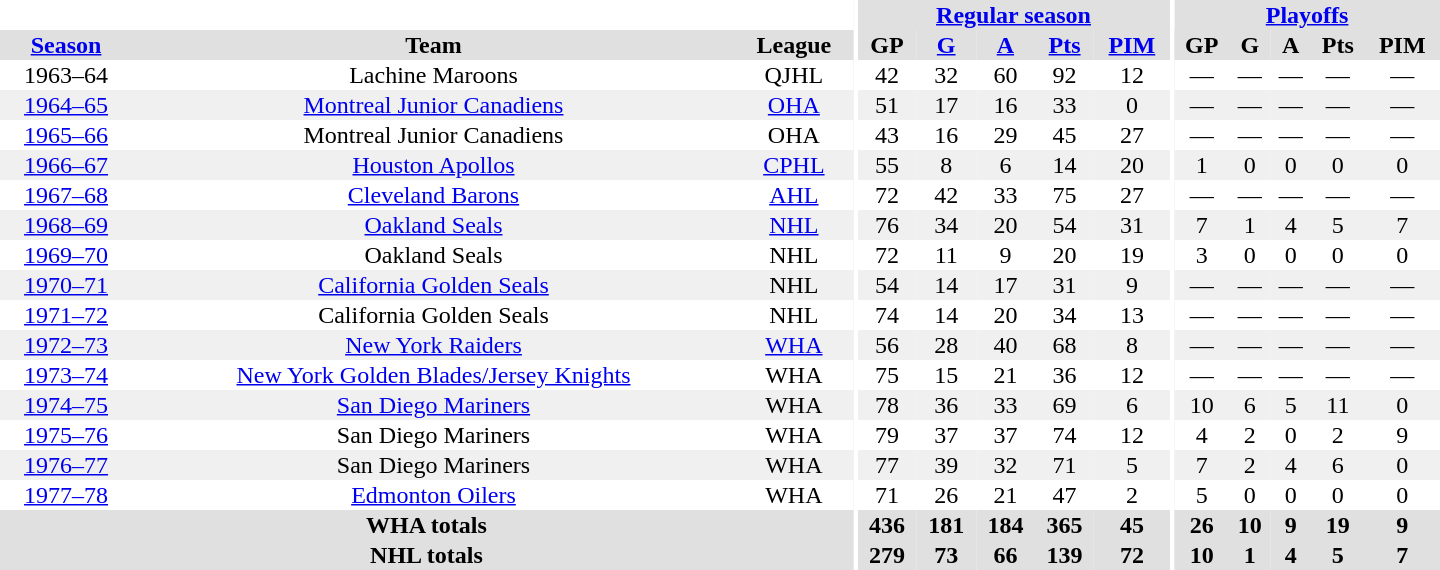<table border="0" cellpadding="1" cellspacing="0" style="text-align:center; width:60em">
<tr bgcolor="#e0e0e0">
<th colspan="3" bgcolor="#ffffff"></th>
<th rowspan="100" bgcolor="#ffffff"></th>
<th colspan="5"><a href='#'>Regular season</a></th>
<th rowspan="100" bgcolor="#ffffff"></th>
<th colspan="5"><a href='#'>Playoffs</a></th>
</tr>
<tr bgcolor="#e0e0e0">
<th><a href='#'>Season</a></th>
<th>Team</th>
<th>League</th>
<th>GP</th>
<th><a href='#'>G</a></th>
<th><a href='#'>A</a></th>
<th><a href='#'>Pts</a></th>
<th><a href='#'>PIM</a></th>
<th>GP</th>
<th>G</th>
<th>A</th>
<th>Pts</th>
<th>PIM</th>
</tr>
<tr>
<td>1963–64</td>
<td>Lachine Maroons</td>
<td>QJHL</td>
<td>42</td>
<td>32</td>
<td>60</td>
<td>92</td>
<td>12</td>
<td>—</td>
<td>—</td>
<td>—</td>
<td>—</td>
<td>—</td>
</tr>
<tr bgcolor="#f0f0f0">
<td><a href='#'>1964–65</a></td>
<td><a href='#'>Montreal Junior Canadiens</a></td>
<td><a href='#'>OHA</a></td>
<td>51</td>
<td>17</td>
<td>16</td>
<td>33</td>
<td>0</td>
<td>—</td>
<td>—</td>
<td>—</td>
<td>—</td>
<td>—</td>
</tr>
<tr>
<td><a href='#'>1965–66</a></td>
<td>Montreal Junior Canadiens</td>
<td>OHA</td>
<td>43</td>
<td>16</td>
<td>29</td>
<td>45</td>
<td>27</td>
<td>—</td>
<td>—</td>
<td>—</td>
<td>—</td>
<td>—</td>
</tr>
<tr bgcolor="#f0f0f0">
<td><a href='#'>1966–67</a></td>
<td><a href='#'>Houston Apollos</a></td>
<td><a href='#'>CPHL</a></td>
<td>55</td>
<td>8</td>
<td>6</td>
<td>14</td>
<td>20</td>
<td>1</td>
<td>0</td>
<td>0</td>
<td>0</td>
<td>0</td>
</tr>
<tr>
<td><a href='#'>1967–68</a></td>
<td><a href='#'>Cleveland Barons</a></td>
<td><a href='#'>AHL</a></td>
<td>72</td>
<td>42</td>
<td>33</td>
<td>75</td>
<td>27</td>
<td>—</td>
<td>—</td>
<td>—</td>
<td>—</td>
<td>—</td>
</tr>
<tr bgcolor="#f0f0f0">
<td><a href='#'>1968–69</a></td>
<td><a href='#'>Oakland Seals</a></td>
<td><a href='#'>NHL</a></td>
<td>76</td>
<td>34</td>
<td>20</td>
<td>54</td>
<td>31</td>
<td>7</td>
<td>1</td>
<td>4</td>
<td>5</td>
<td>7</td>
</tr>
<tr>
<td><a href='#'>1969–70</a></td>
<td>Oakland Seals</td>
<td>NHL</td>
<td>72</td>
<td>11</td>
<td>9</td>
<td>20</td>
<td>19</td>
<td>3</td>
<td>0</td>
<td>0</td>
<td>0</td>
<td>0</td>
</tr>
<tr bgcolor="#f0f0f0">
<td><a href='#'>1970–71</a></td>
<td><a href='#'>California Golden Seals</a></td>
<td>NHL</td>
<td>54</td>
<td>14</td>
<td>17</td>
<td>31</td>
<td>9</td>
<td>—</td>
<td>—</td>
<td>—</td>
<td>—</td>
<td>—</td>
</tr>
<tr>
<td><a href='#'>1971–72</a></td>
<td>California Golden Seals</td>
<td>NHL</td>
<td>74</td>
<td>14</td>
<td>20</td>
<td>34</td>
<td>13</td>
<td>—</td>
<td>—</td>
<td>—</td>
<td>—</td>
<td>—</td>
</tr>
<tr bgcolor="#f0f0f0">
<td><a href='#'>1972–73</a></td>
<td><a href='#'>New York Raiders</a></td>
<td><a href='#'>WHA</a></td>
<td>56</td>
<td>28</td>
<td>40</td>
<td>68</td>
<td>8</td>
<td>—</td>
<td>—</td>
<td>—</td>
<td>—</td>
<td>—</td>
</tr>
<tr>
<td><a href='#'>1973–74</a></td>
<td><a href='#'>New York Golden Blades/Jersey Knights</a></td>
<td>WHA</td>
<td>75</td>
<td>15</td>
<td>21</td>
<td>36</td>
<td>12</td>
<td>—</td>
<td>—</td>
<td>—</td>
<td>—</td>
<td>—</td>
</tr>
<tr bgcolor="#f0f0f0">
<td><a href='#'>1974–75</a></td>
<td><a href='#'>San Diego Mariners</a></td>
<td>WHA</td>
<td>78</td>
<td>36</td>
<td>33</td>
<td>69</td>
<td>6</td>
<td>10</td>
<td>6</td>
<td>5</td>
<td>11</td>
<td>0</td>
</tr>
<tr>
<td><a href='#'>1975–76</a></td>
<td>San Diego Mariners</td>
<td>WHA</td>
<td>79</td>
<td>37</td>
<td>37</td>
<td>74</td>
<td>12</td>
<td>4</td>
<td>2</td>
<td>0</td>
<td>2</td>
<td>9</td>
</tr>
<tr bgcolor="#f0f0f0">
<td><a href='#'>1976–77</a></td>
<td>San Diego Mariners</td>
<td>WHA</td>
<td>77</td>
<td>39</td>
<td>32</td>
<td>71</td>
<td>5</td>
<td>7</td>
<td>2</td>
<td>4</td>
<td>6</td>
<td>0</td>
</tr>
<tr>
<td><a href='#'>1977–78</a></td>
<td><a href='#'>Edmonton Oilers</a></td>
<td>WHA</td>
<td>71</td>
<td>26</td>
<td>21</td>
<td>47</td>
<td>2</td>
<td>5</td>
<td>0</td>
<td>0</td>
<td>0</td>
<td>0</td>
</tr>
<tr style="background:#e0e0e0;">
<th colspan="3">WHA totals</th>
<th>436</th>
<th>181</th>
<th>184</th>
<th>365</th>
<th>45</th>
<th>26</th>
<th>10</th>
<th>9</th>
<th>19</th>
<th>9</th>
</tr>
<tr style="background:#e0e0e0;">
<th colspan="3">NHL totals</th>
<th>279</th>
<th>73</th>
<th>66</th>
<th>139</th>
<th>72</th>
<th>10</th>
<th>1</th>
<th>4</th>
<th>5</th>
<th>7</th>
</tr>
</table>
